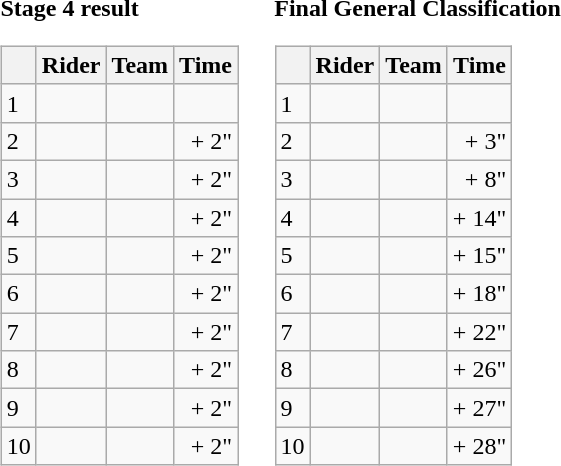<table>
<tr>
<td><strong>Stage 4 result</strong><br><table class="wikitable">
<tr>
<th></th>
<th>Rider</th>
<th>Team</th>
<th>Time</th>
</tr>
<tr>
<td>1</td>
<td></td>
<td></td>
<td align="right"></td>
</tr>
<tr>
<td>2</td>
<td> </td>
<td></td>
<td align="right">+ 2"</td>
</tr>
<tr>
<td>3</td>
<td></td>
<td></td>
<td align="right">+ 2"</td>
</tr>
<tr>
<td>4</td>
<td></td>
<td></td>
<td align="right">+ 2"</td>
</tr>
<tr>
<td>5</td>
<td></td>
<td></td>
<td align="right">+ 2"</td>
</tr>
<tr>
<td>6</td>
<td></td>
<td></td>
<td align="right">+ 2"</td>
</tr>
<tr>
<td>7</td>
<td></td>
<td></td>
<td align="right">+ 2"</td>
</tr>
<tr>
<td>8</td>
<td></td>
<td></td>
<td align="right">+ 2"</td>
</tr>
<tr>
<td>9</td>
<td></td>
<td></td>
<td align="right">+ 2"</td>
</tr>
<tr>
<td>10</td>
<td></td>
<td></td>
<td align="right">+ 2"</td>
</tr>
</table>
</td>
<td></td>
<td><strong>Final General Classification</strong><br><table class="wikitable">
<tr>
<th></th>
<th>Rider</th>
<th>Team</th>
<th>Time</th>
</tr>
<tr>
<td>1</td>
<td> </td>
<td></td>
<td align="right"></td>
</tr>
<tr>
<td>2</td>
<td></td>
<td></td>
<td align="right">+ 3"</td>
</tr>
<tr>
<td>3</td>
<td></td>
<td></td>
<td align="right">+ 8"</td>
</tr>
<tr>
<td>4</td>
<td></td>
<td></td>
<td align="right">+ 14"</td>
</tr>
<tr>
<td>5</td>
<td></td>
<td></td>
<td align="right">+ 15"</td>
</tr>
<tr>
<td>6</td>
<td></td>
<td></td>
<td align="right">+ 18"</td>
</tr>
<tr>
<td>7</td>
<td></td>
<td></td>
<td align="right">+ 22"</td>
</tr>
<tr>
<td>8</td>
<td></td>
<td></td>
<td align="right">+ 26"</td>
</tr>
<tr>
<td>9</td>
<td></td>
<td></td>
<td align="right">+ 27"</td>
</tr>
<tr>
<td>10</td>
<td></td>
<td></td>
<td align="right">+ 28"</td>
</tr>
</table>
</td>
</tr>
</table>
